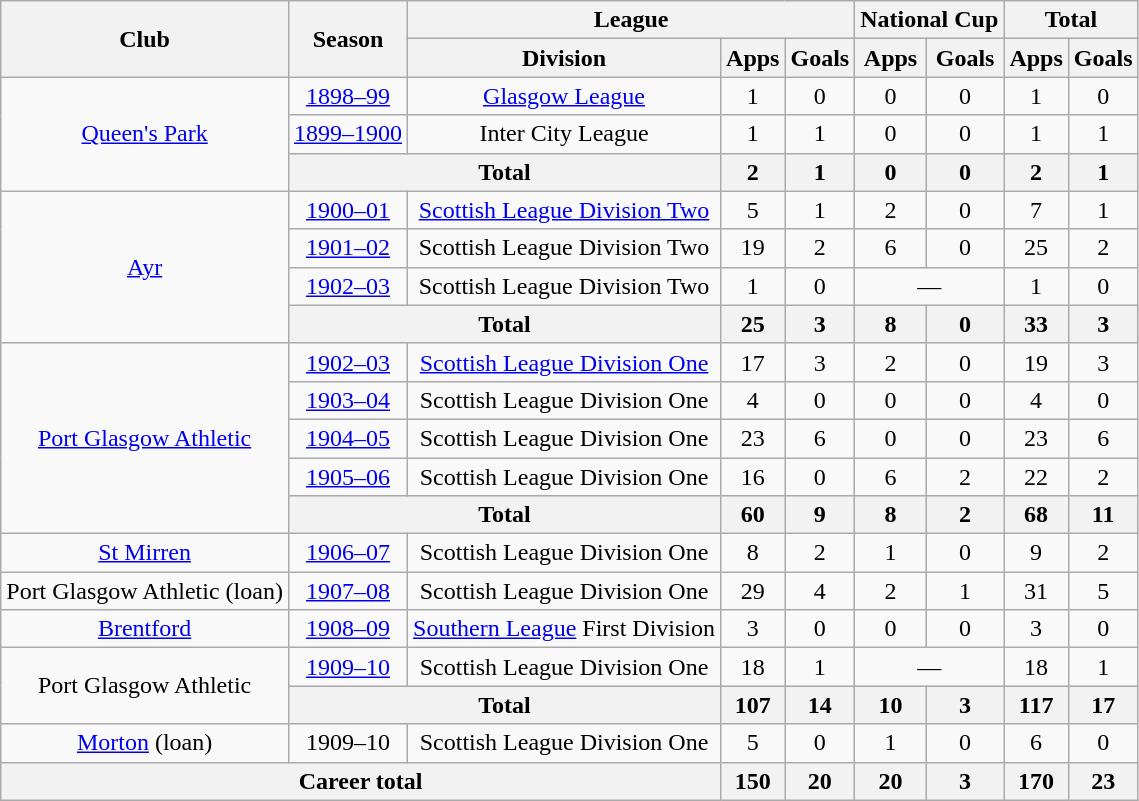<table class="wikitable" style="text-align: center;">
<tr>
<th rowspan="2">Club</th>
<th rowspan="2">Season</th>
<th colspan="3">League</th>
<th colspan="2">National Cup</th>
<th colspan="2">Total</th>
</tr>
<tr>
<th>Division</th>
<th>Apps</th>
<th>Goals</th>
<th>Apps</th>
<th>Goals</th>
<th>Apps</th>
<th>Goals</th>
</tr>
<tr>
<td rowspan="3"><a href='#'>Queen's Park</a></td>
<td><a href='#'>1898–99</a></td>
<td><a href='#'>Glasgow League</a></td>
<td>1</td>
<td>0</td>
<td>0</td>
<td>0</td>
<td>1</td>
<td>0</td>
</tr>
<tr>
<td><a href='#'>1899–1900</a></td>
<td>Inter City League</td>
<td>1</td>
<td>1</td>
<td>0</td>
<td>0</td>
<td>1</td>
<td>1</td>
</tr>
<tr>
<th colspan="2">Total</th>
<th>2</th>
<th>1</th>
<th>0</th>
<th>0</th>
<th>2</th>
<th>1</th>
</tr>
<tr>
<td rowspan="4"><a href='#'>Ayr</a></td>
<td><a href='#'>1900–01</a></td>
<td><a href='#'>Scottish League Division Two</a></td>
<td>5</td>
<td>1</td>
<td>2</td>
<td>0</td>
<td>7</td>
<td>1</td>
</tr>
<tr>
<td><a href='#'>1901–02</a></td>
<td>Scottish League Division Two</td>
<td>19</td>
<td>2</td>
<td>6</td>
<td>0</td>
<td>25</td>
<td>2</td>
</tr>
<tr>
<td><a href='#'>1902–03</a></td>
<td>Scottish League Division Two</td>
<td>1</td>
<td>0</td>
<td colspan="2">—</td>
<td>1</td>
<td>0</td>
</tr>
<tr>
<th colspan="2">Total</th>
<th>25</th>
<th>3</th>
<th>8</th>
<th>0</th>
<th>33</th>
<th>3</th>
</tr>
<tr>
<td rowspan="5"><a href='#'>Port Glasgow Athletic</a></td>
<td><a href='#'>1902–03</a></td>
<td><a href='#'>Scottish League Division One</a></td>
<td>17</td>
<td>3</td>
<td>2</td>
<td>0</td>
<td>19</td>
<td>3</td>
</tr>
<tr>
<td><a href='#'>1903–04</a></td>
<td>Scottish League Division One</td>
<td>4</td>
<td>0</td>
<td>0</td>
<td>0</td>
<td>4</td>
<td>0</td>
</tr>
<tr>
<td><a href='#'>1904–05</a></td>
<td>Scottish League Division One</td>
<td>23</td>
<td>6</td>
<td>0</td>
<td>0</td>
<td>23</td>
<td>6</td>
</tr>
<tr>
<td><a href='#'>1905–06</a></td>
<td>Scottish League Division One</td>
<td>16</td>
<td>0</td>
<td>6</td>
<td>2</td>
<td>22</td>
<td>2</td>
</tr>
<tr>
<th colspan="2">Total</th>
<th>60</th>
<th>9</th>
<th>8</th>
<th>2</th>
<th>68</th>
<th>11</th>
</tr>
<tr>
<td><a href='#'>St Mirren</a></td>
<td><a href='#'>1906–07</a></td>
<td>Scottish League Division One</td>
<td>8</td>
<td>2</td>
<td>1</td>
<td>0</td>
<td>9</td>
<td>2</td>
</tr>
<tr>
<td>Port Glasgow Athletic (loan)</td>
<td><a href='#'>1907–08</a></td>
<td>Scottish League Division One</td>
<td>29</td>
<td>4</td>
<td>2</td>
<td>1</td>
<td>31</td>
<td>5</td>
</tr>
<tr>
<td><a href='#'>Brentford</a></td>
<td><a href='#'>1908–09</a></td>
<td><a href='#'>Southern League</a> First Division</td>
<td>3</td>
<td>0</td>
<td>0</td>
<td>0</td>
<td>3</td>
<td>0</td>
</tr>
<tr>
<td rowspan="2">Port Glasgow Athletic</td>
<td><a href='#'>1909–10</a></td>
<td>Scottish League Division One</td>
<td>18</td>
<td>1</td>
<td colspan="2">—</td>
<td>18</td>
<td>1</td>
</tr>
<tr>
<th colspan="2">Total</th>
<th>107</th>
<th>14</th>
<th>10</th>
<th>3</th>
<th>117</th>
<th>17</th>
</tr>
<tr>
<td><a href='#'>Morton</a> (loan)</td>
<td>1909–10</td>
<td>Scottish League Division One</td>
<td>5</td>
<td>0</td>
<td>1</td>
<td>0</td>
<td>6</td>
<td>0</td>
</tr>
<tr>
<th colspan="3">Career total</th>
<th>150</th>
<th>20</th>
<th>20</th>
<th>3</th>
<th>170</th>
<th>23</th>
</tr>
</table>
